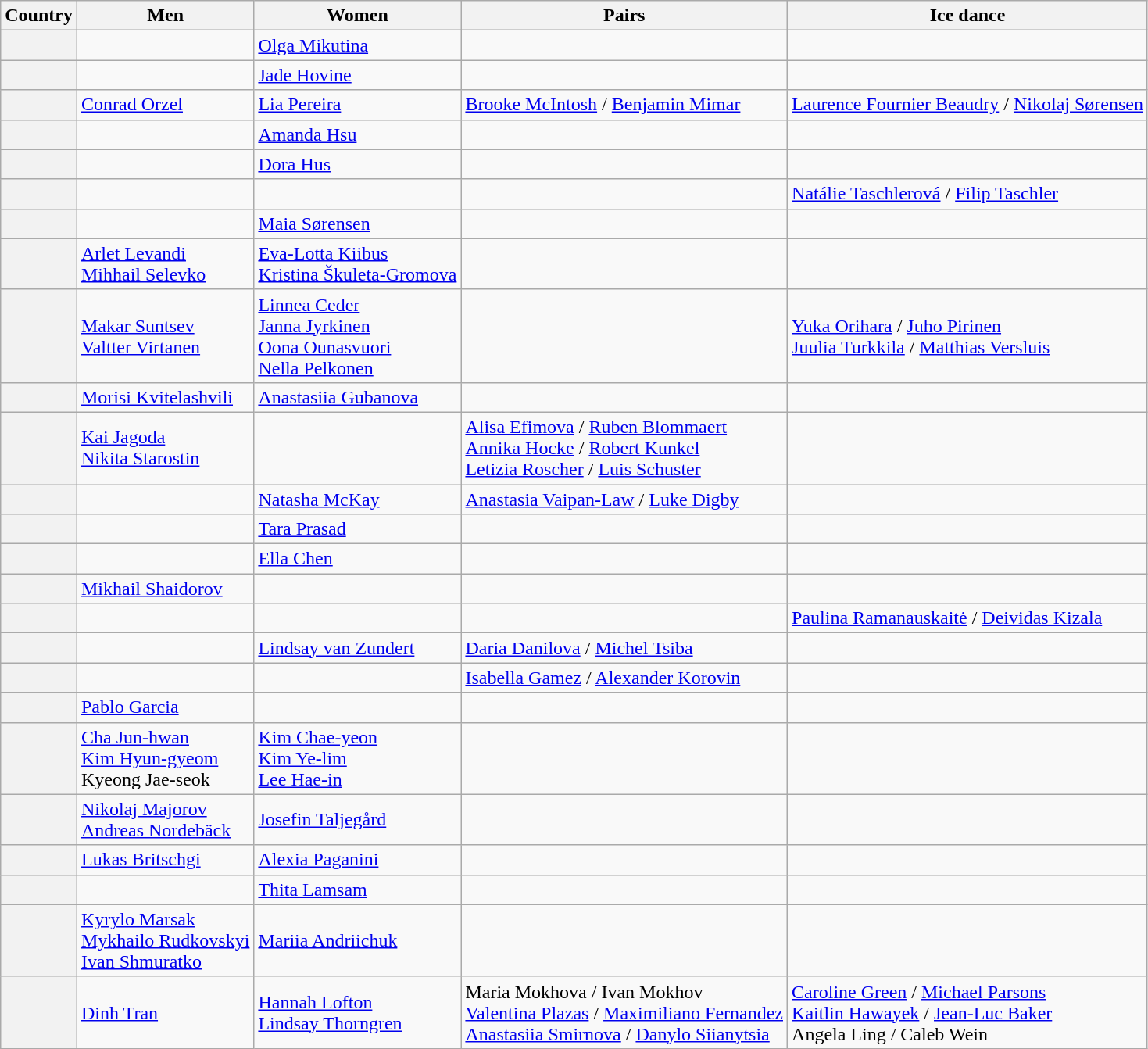<table class="wikitable unsortable" style="text-align:left;">
<tr>
<th scope="col">Country</th>
<th scope="col">Men</th>
<th scope="col">Women</th>
<th scope="col">Pairs</th>
<th scope="col">Ice dance</th>
</tr>
<tr>
<th scope="row" style="text-align:left"></th>
<td></td>
<td><a href='#'>Olga Mikutina</a></td>
<td></td>
<td></td>
</tr>
<tr>
<th scope="row" style="text-align:left"></th>
<td></td>
<td><a href='#'>Jade Hovine</a></td>
<td></td>
<td></td>
</tr>
<tr>
<th scope="row" style="text-align:left"></th>
<td><a href='#'>Conrad Orzel</a></td>
<td><a href='#'>Lia Pereira</a></td>
<td><a href='#'>Brooke McIntosh</a> / <a href='#'>Benjamin Mimar</a></td>
<td><a href='#'>Laurence Fournier Beaudry</a> / <a href='#'>Nikolaj Sørensen</a></td>
</tr>
<tr>
<th scope="row" style="text-align:left"></th>
<td></td>
<td><a href='#'>Amanda Hsu</a></td>
<td></td>
<td></td>
</tr>
<tr>
<th scope="row" style="text-align:left"></th>
<td></td>
<td><a href='#'>Dora Hus</a></td>
<td></td>
<td></td>
</tr>
<tr>
<th scope="row" style="text-align:left"></th>
<td></td>
<td></td>
<td></td>
<td><a href='#'>Natálie Taschlerová</a> / <a href='#'>Filip Taschler</a></td>
</tr>
<tr>
<th scope="row" style="text-align:left"></th>
<td></td>
<td><a href='#'>Maia Sørensen</a></td>
<td></td>
<td></td>
</tr>
<tr>
<th scope="row" style="text-align:left"></th>
<td><a href='#'>Arlet Levandi</a><br><a href='#'>Mihhail Selevko</a></td>
<td><a href='#'>Eva-Lotta Kiibus</a><br><a href='#'>Kristina Škuleta-Gromova</a></td>
<td></td>
<td></td>
</tr>
<tr>
<th scope="row" style="text-align:left"></th>
<td><a href='#'>Makar Suntsev</a><br><a href='#'>Valtter Virtanen</a></td>
<td><a href='#'>Linnea Ceder</a><br><a href='#'>Janna Jyrkinen</a><br><a href='#'>Oona Ounasvuori</a><br><a href='#'>Nella Pelkonen</a></td>
<td></td>
<td><a href='#'>Yuka Orihara</a> / <a href='#'>Juho Pirinen</a><br><a href='#'>Juulia Turkkila</a> / <a href='#'>Matthias Versluis</a></td>
</tr>
<tr>
<th scope="row" style="text-align:left"></th>
<td><a href='#'>Morisi Kvitelashvili</a></td>
<td><a href='#'>Anastasiia Gubanova</a></td>
<td></td>
<td></td>
</tr>
<tr>
<th scope="row" style="text-align:left"></th>
<td><a href='#'>Kai Jagoda</a><br><a href='#'>Nikita Starostin</a></td>
<td></td>
<td><a href='#'>Alisa Efimova</a> / <a href='#'>Ruben Blommaert</a><br><a href='#'>Annika Hocke</a> / <a href='#'>Robert Kunkel</a><br><a href='#'>Letizia Roscher</a> / <a href='#'>Luis Schuster</a></td>
<td></td>
</tr>
<tr>
<th scope="row" style="text-align:left"></th>
<td></td>
<td><a href='#'>Natasha McKay</a></td>
<td><a href='#'>Anastasia Vaipan-Law</a> / <a href='#'>Luke Digby</a></td>
<td></td>
</tr>
<tr>
<th scope="row" style="text-align:left"></th>
<td></td>
<td><a href='#'>Tara Prasad</a></td>
<td></td>
<td></td>
</tr>
<tr>
<th scope="row" style="text-align:left"></th>
<td></td>
<td><a href='#'>Ella Chen</a></td>
<td></td>
<td></td>
</tr>
<tr>
<th scope="row" style="text-align:left"></th>
<td><a href='#'>Mikhail Shaidorov</a></td>
<td></td>
<td></td>
<td></td>
</tr>
<tr>
<th scope="row" style="text-align:left"></th>
<td></td>
<td></td>
<td></td>
<td><a href='#'>Paulina Ramanauskaitė</a> / <a href='#'>Deividas Kizala</a></td>
</tr>
<tr>
<th scope="row" style="text-align:left"></th>
<td></td>
<td><a href='#'>Lindsay van Zundert</a></td>
<td><a href='#'>Daria Danilova</a> / <a href='#'>Michel Tsiba</a></td>
<td></td>
</tr>
<tr>
<th scope="row" style="text-align:left"></th>
<td></td>
<td></td>
<td><a href='#'>Isabella Gamez</a> / <a href='#'>Alexander Korovin</a></td>
<td></td>
</tr>
<tr>
<th scope="row" style="text-align:left"></th>
<td><a href='#'>Pablo Garcia</a></td>
<td></td>
<td></td>
<td></td>
</tr>
<tr>
<th scope="row" style="text-align:left"></th>
<td><a href='#'>Cha Jun-hwan</a><br><a href='#'>Kim Hyun-gyeom</a><br>Kyeong Jae-seok</td>
<td><a href='#'>Kim Chae-yeon</a><br><a href='#'>Kim Ye-lim</a><br><a href='#'>Lee Hae-in</a></td>
<td></td>
<td></td>
</tr>
<tr>
<th scope="row" style="text-align:left"></th>
<td><a href='#'>Nikolaj Majorov</a><br><a href='#'>Andreas Nordebäck</a></td>
<td><a href='#'>Josefin Taljegård</a></td>
<td></td>
<td></td>
</tr>
<tr>
<th scope="row" style="text-align:left"></th>
<td><a href='#'>Lukas Britschgi</a></td>
<td><a href='#'>Alexia Paganini</a></td>
<td></td>
<td></td>
</tr>
<tr>
<th scope="row" style="text-align:left"></th>
<td></td>
<td><a href='#'>Thita Lamsam</a></td>
<td></td>
<td></td>
</tr>
<tr>
<th scope="row" style="text-align:left"></th>
<td><a href='#'>Kyrylo Marsak</a><br><a href='#'>Mykhailo Rudkovskyi</a><br><a href='#'>Ivan Shmuratko</a></td>
<td><a href='#'>Mariia Andriichuk</a></td>
<td></td>
<td></td>
</tr>
<tr>
<th scope="row" style="text-align:left"></th>
<td><a href='#'>Dinh Tran</a></td>
<td><a href='#'>Hannah Lofton</a><br><a href='#'>Lindsay Thorngren</a></td>
<td>Maria Mokhova / Ivan Mokhov<br><a href='#'>Valentina Plazas</a> / <a href='#'>Maximiliano Fernandez</a><br><a href='#'>Anastasiia Smirnova</a> / <a href='#'>Danylo Siianytsia</a></td>
<td><a href='#'>Caroline Green</a> / <a href='#'>Michael Parsons</a><br><a href='#'>Kaitlin Hawayek</a> / <a href='#'>Jean-Luc Baker</a><br>Angela Ling / Caleb Wein</td>
</tr>
</table>
